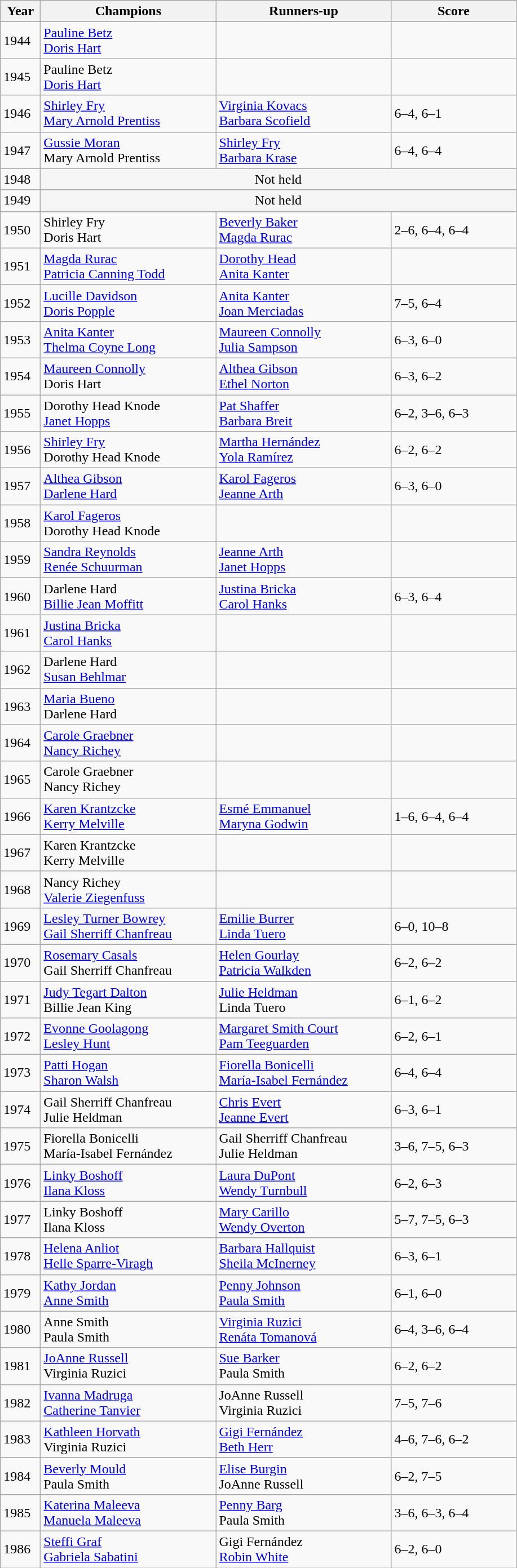<table class="wikitable">
<tr>
<th style="width:40px">Year</th>
<th style="width:200px">Champions</th>
<th style="width:200px">Runners-up</th>
<th style="width:140px" class="unsortable">Score</th>
</tr>
<tr>
<td>1944</td>
<td> <a href='#'>Pauline Betz</a> <br>  <a href='#'>Doris Hart</a></td>
<td></td>
<td></td>
</tr>
<tr>
<td>1945</td>
<td> Pauline Betz <br>  <a href='#'>Doris Hart</a></td>
<td></td>
<td></td>
</tr>
<tr>
<td>1946</td>
<td> <a href='#'>Shirley Fry</a> <br>  <a href='#'>Mary Arnold Prentiss</a></td>
<td> <a href='#'>Virginia Kovacs</a> <br>  <a href='#'>Barbara Scofield</a></td>
<td>6–4, 6–1</td>
</tr>
<tr>
<td>1947</td>
<td> <a href='#'>Gussie Moran</a> <br>  Mary Arnold Prentiss</td>
<td> <a href='#'>Shirley Fry</a> <br>  <a href='#'>Barbara Krase</a></td>
<td>6–4, 6–4</td>
</tr>
<tr>
<td>1948</td>
<td colspan="3" align="center" style="background:#f5f5f5">Not held</td>
</tr>
<tr>
<td>1949</td>
<td colspan="3" align="center" style="background:#f5f5f5">Not held</td>
</tr>
<tr>
<td>1950</td>
<td> Shirley Fry <br>  Doris Hart</td>
<td> <a href='#'>Beverly Baker</a> <br>  <a href='#'>Magda Rurac</a></td>
<td>2–6, 6–4, 6–4</td>
</tr>
<tr>
<td>1951</td>
<td> <a href='#'>Magda Rurac</a> <br>  <a href='#'>Patricia Canning Todd</a></td>
<td> <a href='#'>Dorothy Head</a> <br>  <a href='#'>Anita Kanter</a></td>
<td></td>
</tr>
<tr>
<td>1952</td>
<td> <a href='#'>Lucille Davidson</a> <br>  <a href='#'>Doris Popple</a></td>
<td> <a href='#'>Anita Kanter</a>  <br>  <a href='#'>Joan Merciadas</a></td>
<td>7–5, 6–4</td>
</tr>
<tr>
<td>1953</td>
<td> <a href='#'>Anita Kanter</a> <br>  <a href='#'>Thelma Coyne Long</a></td>
<td> <a href='#'>Maureen Connolly</a> <br>  <a href='#'>Julia Sampson</a></td>
<td>6–3, 6–0</td>
</tr>
<tr>
<td>1954</td>
<td> <a href='#'>Maureen Connolly</a> <br>  Doris Hart</td>
<td> <a href='#'>Althea Gibson</a> <br>  <a href='#'>Ethel Norton</a></td>
<td>6–3, 6–2</td>
</tr>
<tr>
<td>1955</td>
<td> Dorothy Head Knode <br>  <a href='#'>Janet Hopps</a></td>
<td> <a href='#'>Pat Shaffer</a> <br>  <a href='#'>Barbara Breit</a></td>
<td>6–2, 3–6, 6–3</td>
</tr>
<tr>
<td>1956</td>
<td> <a href='#'>Shirley Fry</a> <br>  Dorothy Head Knode</td>
<td> <a href='#'>Martha Hernández</a> <br>  <a href='#'>Yola Ramírez</a></td>
<td>6–2, 6–2</td>
</tr>
<tr>
<td>1957</td>
<td> <a href='#'>Althea Gibson</a> <br>  <a href='#'>Darlene Hard</a></td>
<td> <a href='#'>Karol Fageros</a> <br>  <a href='#'>Jeanne Arth</a></td>
<td>6–3, 6–0</td>
</tr>
<tr>
<td>1958</td>
<td> <a href='#'>Karol Fageros</a> <br>  Dorothy Head Knode</td>
<td></td>
<td></td>
</tr>
<tr>
<td>1959</td>
<td> <a href='#'>Sandra Reynolds</a> <br>  <a href='#'>Renée Schuurman</a></td>
<td> <a href='#'>Jeanne Arth</a> <br>  <a href='#'>Janet Hopps</a></td>
<td></td>
</tr>
<tr>
<td>1960</td>
<td> Darlene Hard <br>  <a href='#'>Billie Jean Moffitt</a></td>
<td> <a href='#'>Justina Bricka</a> <br>  <a href='#'>Carol Hanks</a></td>
<td>6–3, 6–4</td>
</tr>
<tr>
<td>1961</td>
<td> <a href='#'>Justina Bricka</a> <br>  <a href='#'>Carol Hanks</a></td>
<td></td>
<td></td>
</tr>
<tr>
<td>1962</td>
<td> Darlene Hard <br>  <a href='#'>Susan Behlmar</a></td>
<td></td>
<td></td>
</tr>
<tr>
<td>1963</td>
<td> <a href='#'>Maria Bueno</a> <br>  Darlene Hard</td>
<td></td>
<td></td>
</tr>
<tr>
<td>1964</td>
<td> <a href='#'>Carole Graebner</a> <br>  <a href='#'>Nancy Richey</a></td>
<td></td>
<td></td>
</tr>
<tr>
<td>1965</td>
<td> Carole Graebner <br>  Nancy Richey</td>
<td></td>
<td></td>
</tr>
<tr>
<td>1966</td>
<td> <a href='#'>Karen Krantzcke</a> <br>  <a href='#'>Kerry Melville</a></td>
<td> <a href='#'>Esmé Emmanuel</a> <br>  <a href='#'>Maryna Godwin</a></td>
<td>1–6, 6–4, 6–4</td>
</tr>
<tr>
<td>1967</td>
<td> Karen Krantzcke <br>  Kerry Melville</td>
<td></td>
<td></td>
</tr>
<tr>
<td>1968</td>
<td> Nancy Richey <br>  <a href='#'>Valerie Ziegenfuss</a></td>
<td></td>
<td></td>
</tr>
<tr>
<td>1969</td>
<td> <a href='#'>Lesley Turner Bowrey</a> <br>  <a href='#'>Gail Sherriff Chanfreau</a></td>
<td> <a href='#'>Emilie Burrer</a> <br>  <a href='#'>Linda Tuero</a></td>
<td>6–0, 10–8</td>
</tr>
<tr>
<td>1970</td>
<td> <a href='#'>Rosemary Casals</a> <br>  Gail Sherriff Chanfreau</td>
<td> <a href='#'>Helen Gourlay</a> <br>  <a href='#'>Patricia Walkden</a></td>
<td>6–2, 6–2</td>
</tr>
<tr>
<td>1971</td>
<td> <a href='#'>Judy Tegart Dalton</a> <br>  Billie Jean King</td>
<td> <a href='#'>Julie Heldman</a> <br>  Linda Tuero</td>
<td>6–1, 6–2</td>
</tr>
<tr>
<td>1972</td>
<td> <a href='#'>Evonne Goolagong</a> <br>  <a href='#'>Lesley Hunt</a></td>
<td> <a href='#'>Margaret Smith Court</a> <br>  <a href='#'>Pam Teeguarden</a></td>
<td>6–2, 6–1</td>
</tr>
<tr>
<td>1973</td>
<td> <a href='#'>Patti Hogan</a> <br>  <a href='#'>Sharon Walsh</a></td>
<td> <a href='#'>Fiorella Bonicelli</a> <br>  <a href='#'>María-Isabel Fernández</a></td>
<td>6–4, 6–4</td>
</tr>
<tr>
<td>1974</td>
<td> Gail Sherriff Chanfreau <br>  Julie Heldman</td>
<td> <a href='#'>Chris Evert</a> <br>  <a href='#'>Jeanne Evert</a></td>
<td>6–3, 6–1</td>
</tr>
<tr>
<td>1975</td>
<td> Fiorella Bonicelli <br>  María-Isabel Fernández</td>
<td> Gail Sherriff Chanfreau <br>  Julie Heldman</td>
<td>3–6, 7–5, 6–3</td>
</tr>
<tr>
<td>1976</td>
<td> <a href='#'>Linky Boshoff</a> <br>  <a href='#'>Ilana Kloss</a></td>
<td> <a href='#'>Laura DuPont</a> <br>  <a href='#'>Wendy Turnbull</a></td>
<td>6–2, 6–3</td>
</tr>
<tr>
<td>1977</td>
<td> Linky Boshoff <br>  Ilana Kloss</td>
<td> <a href='#'>Mary Carillo</a> <br>  <a href='#'>Wendy Overton</a></td>
<td>5–7, 7–5, 6–3</td>
</tr>
<tr>
<td>1978</td>
<td> <a href='#'>Helena Anliot</a> <br>  <a href='#'>Helle Sparre-Viragh</a></td>
<td> <a href='#'>Barbara Hallquist</a> <br>  <a href='#'>Sheila McInerney</a></td>
<td>6–3, 6–1</td>
</tr>
<tr>
<td>1979</td>
<td> <a href='#'>Kathy Jordan</a> <br>  <a href='#'>Anne Smith</a></td>
<td> <a href='#'>Penny Johnson</a> <br>  <a href='#'>Paula Smith</a></td>
<td>6–1, 6–0</td>
</tr>
<tr>
<td>1980</td>
<td> Anne Smith <br>  Paula Smith</td>
<td> <a href='#'>Virginia Ruzici</a> <br>  <a href='#'>Renáta Tomanová</a></td>
<td>6–4, 3–6, 6–4</td>
</tr>
<tr>
<td>1981</td>
<td> <a href='#'>JoAnne Russell</a> <br>  Virginia Ruzici</td>
<td> <a href='#'>Sue Barker</a> <br>  Paula Smith</td>
<td>6–2, 6–2</td>
</tr>
<tr>
<td>1982</td>
<td> <a href='#'>Ivanna Madruga</a> <br>  <a href='#'>Catherine Tanvier</a></td>
<td> JoAnne Russell <br>  Virginia Ruzici</td>
<td>7–5, 7–6</td>
</tr>
<tr>
<td>1983</td>
<td> <a href='#'>Kathleen Horvath</a> <br>  Virginia Ruzici</td>
<td> <a href='#'>Gigi Fernández</a> <br>  <a href='#'>Beth Herr</a></td>
<td>4–6, 7–6, 6–2</td>
</tr>
<tr>
<td>1984</td>
<td> <a href='#'>Beverly Mould</a> <br>  Paula Smith</td>
<td> <a href='#'>Elise Burgin</a> <br>  JoAnne Russell</td>
<td>6–2, 7–5</td>
</tr>
<tr>
<td>1985</td>
<td> <a href='#'>Katerina Maleeva</a> <br>  <a href='#'>Manuela Maleeva</a></td>
<td> <a href='#'>Penny Barg</a> <br>  Paula Smith</td>
<td>3–6, 6–3, 6–4</td>
</tr>
<tr>
<td>1986</td>
<td> <a href='#'>Steffi Graf</a> <br>  <a href='#'>Gabriela Sabatini</a></td>
<td> Gigi Fernández <br>  <a href='#'>Robin White</a></td>
<td>6–2, 6–0</td>
</tr>
</table>
